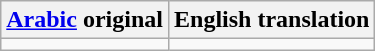<table class="wikitable">
<tr>
<th><a href='#'>Arabic</a> original</th>
<th>English translation</th>
</tr>
<tr style="vertical-align:top; white-space:nowrap;">
<td></td>
<td></td>
</tr>
</table>
